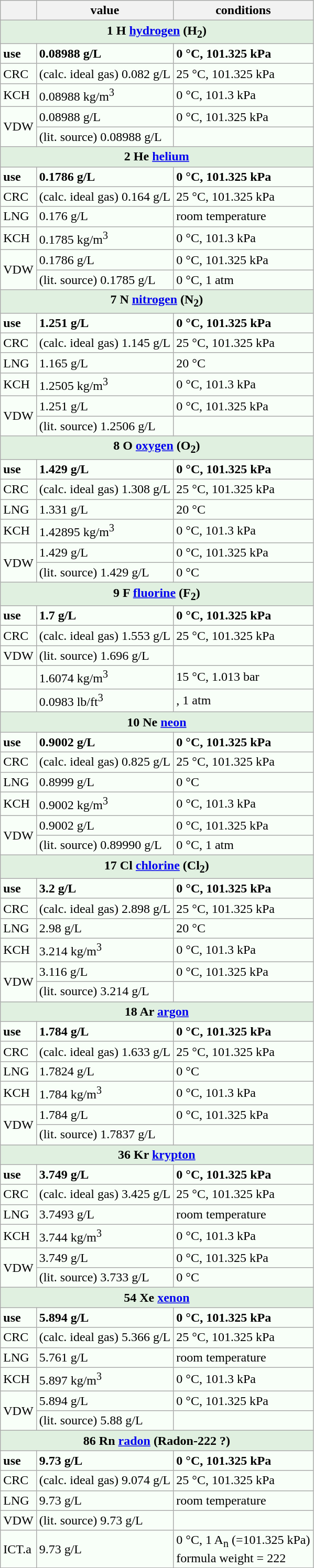<table Class="wikitable" style="background:#f8fff8">
<tr>
<th></th>
<th>value</th>
<th>conditions</th>
</tr>
<tr>
<th colspan="3" style="background:#e0f0e0"> 1 H <a href='#'>hydrogen</a> (H<sub>2</sub>)</th>
</tr>
<tr style="font-weight:bold">
<td>use</td>
<td>0.08988 g/L</td>
<td>0 °C, 101.325 kPa</td>
</tr>
<tr>
<td>CRC</td>
<td>(calc. ideal gas) 0.082 g/L</td>
<td>25 °C, 101.325 kPa</td>
</tr>
<tr>
<td>KCH</td>
<td>0.08988 kg/m<sup>3</sup></td>
<td>0 °C, 101.3 kPa</td>
</tr>
<tr>
<td rowspan="2">VDW</td>
<td>0.08988 g/L</td>
<td>0 °C, 101.325 kPa</td>
</tr>
<tr>
<td>(lit. source) 0.08988 g/L</td>
<td></td>
</tr>
<tr>
<th colspan="3" style="background:#e0f0e0"> 2 He <a href='#'>helium</a></th>
</tr>
<tr style="font-weight:bold">
<td>use</td>
<td>0.1786 g/L</td>
<td>0 °C, 101.325 kPa</td>
</tr>
<tr>
<td>CRC</td>
<td>(calc. ideal gas) 0.164 g/L</td>
<td>25 °C, 101.325 kPa</td>
</tr>
<tr>
<td>LNG</td>
<td>0.176 g/L</td>
<td>room temperature</td>
</tr>
<tr>
<td>KCH</td>
<td>0.1785 kg/m<sup>3</sup></td>
<td>0 °C, 101.3 kPa</td>
</tr>
<tr>
<td rowspan="2">VDW</td>
<td>0.1786 g/L</td>
<td>0 °C, 101.325 kPa</td>
</tr>
<tr>
<td>(lit. source) 0.1785 g/L</td>
<td>0 °C, 1 atm</td>
</tr>
<tr>
<th colspan="3" style="background:#e0f0e0"> 7 N <a href='#'>nitrogen</a> (N<sub>2</sub>)</th>
</tr>
<tr style="font-weight:bold">
<td>use</td>
<td>1.251 g/L</td>
<td>0 °C, 101.325 kPa</td>
</tr>
<tr>
<td>CRC</td>
<td>(calc. ideal gas) 1.145 g/L</td>
<td>25 °C, 101.325 kPa</td>
</tr>
<tr>
<td>LNG</td>
<td>1.165 g/L</td>
<td>20 °C</td>
</tr>
<tr>
<td>KCH</td>
<td>1.2505 kg/m<sup>3</sup></td>
<td>0 °C, 101.3 kPa</td>
</tr>
<tr>
<td rowspan="2">VDW</td>
<td>1.251 g/L</td>
<td>0 °C, 101.325 kPa</td>
</tr>
<tr>
<td>(lit. source) 1.2506 g/L</td>
<td></td>
</tr>
<tr>
<th colspan="3" style="background:#e0f0e0"> 8 O <a href='#'>oxygen</a> (O<sub>2</sub>)</th>
</tr>
<tr style="font-weight:bold">
<td>use</td>
<td>1.429 g/L</td>
<td>0 °C, 101.325 kPa</td>
</tr>
<tr>
<td>CRC</td>
<td>(calc. ideal gas) 1.308 g/L</td>
<td>25 °C, 101.325 kPa</td>
</tr>
<tr>
<td>LNG</td>
<td>1.331 g/L</td>
<td>20 °C</td>
</tr>
<tr>
<td>KCH</td>
<td>1.42895 kg/m<sup>3</sup></td>
<td>0 °C, 101.3 kPa</td>
</tr>
<tr>
<td rowspan="2">VDW</td>
<td>1.429 g/L</td>
<td>0 °C, 101.325 kPa</td>
</tr>
<tr>
<td>(lit. source) 1.429 g/L</td>
<td>0 °C</td>
</tr>
<tr>
<th colspan="3" style="background:#e0f0e0"> 9 F <a href='#'>fluorine</a> (F<sub>2</sub>)</th>
</tr>
<tr style="font-weight:bold">
<td>use</td>
<td>1.7 g/L</td>
<td>0 °C, 101.325 kPa</td>
</tr>
<tr>
<td>CRC</td>
<td>(calc. ideal gas) 1.553 g/L</td>
<td>25 °C, 101.325 kPa</td>
</tr>
<tr>
<td>VDW</td>
<td>(lit. source) 1.696 g/L</td>
<td></td>
</tr>
<tr>
<td></td>
<td>1.6074 kg/m<sup>3</sup></td>
<td>15 °C, 1.013 bar</td>
</tr>
<tr>
<td>  </td>
<td>0.0983 lb/ft<sup>3</sup></td>
<td>, 1 atm</td>
</tr>
<tr>
<th colspan="3" style="background:#e0f0e0"> 10 Ne <a href='#'>neon</a></th>
</tr>
<tr style="font-weight:bold">
<td>use</td>
<td>0.9002	g/L</td>
<td>0 °C, 101.325 kPa</td>
</tr>
<tr>
<td>CRC</td>
<td>(calc. ideal gas) 0.825 g/L</td>
<td>25 °C, 101.325 kPa</td>
</tr>
<tr>
<td>LNG</td>
<td>0.8999 g/L</td>
<td>0 °C</td>
</tr>
<tr>
<td>KCH</td>
<td>0.9002 kg/m<sup>3</sup></td>
<td>0 °C, 101.3 kPa</td>
</tr>
<tr>
<td rowspan="2">VDW</td>
<td>0.9002 g/L</td>
<td>0 °C, 101.325 kPa</td>
</tr>
<tr>
<td>(lit. source) 0.89990 g/L</td>
<td>0 °C, 1 atm</td>
</tr>
<tr>
<th colspan="3" style="background:#e0f0e0"> 17 Cl <a href='#'>chlorine</a> (Cl<sub>2</sub>)</th>
</tr>
<tr style="font-weight:bold">
<td>use</td>
<td>3.2 g/L</td>
<td>0 °C, 101.325 kPa</td>
</tr>
<tr>
<td>CRC</td>
<td>(calc. ideal gas) 2.898 g/L</td>
<td>25 °C, 101.325 kPa</td>
</tr>
<tr>
<td>LNG</td>
<td>2.98 g/L</td>
<td>20 °C</td>
</tr>
<tr>
<td>KCH</td>
<td>3.214 kg/m<sup>3</sup></td>
<td>0 °C, 101.3 kPa</td>
</tr>
<tr>
<td rowspan="2">VDW</td>
<td>3.116 g/L</td>
<td>0 °C, 101.325 kPa</td>
</tr>
<tr>
<td>(lit. source) 3.214 g/L</td>
<td></td>
</tr>
<tr>
<th colspan="3" style="background:#e0f0e0"> 18 Ar <a href='#'>argon</a></th>
</tr>
<tr style="font-weight:bold">
<td>use</td>
<td>1.784 g/L</td>
<td>0 °C, 101.325 kPa</td>
</tr>
<tr>
<td>CRC</td>
<td>(calc. ideal gas) 1.633 g/L</td>
<td>25 °C, 101.325 kPa</td>
</tr>
<tr>
<td>LNG</td>
<td>1.7824 g/L</td>
<td>0 °C</td>
</tr>
<tr>
<td>KCH</td>
<td>1.784 kg/m<sup>3</sup></td>
<td>0 °C, 101.3 kPa</td>
</tr>
<tr>
<td rowspan="2">VDW</td>
<td>1.784 g/L</td>
<td>0 °C, 101.325 kPa</td>
</tr>
<tr>
<td>(lit. source) 1.7837 g/L</td>
<td></td>
</tr>
<tr>
<th colspan="3" style="background:#e0f0e0"> 36 Kr <a href='#'>krypton</a></th>
</tr>
<tr style="font-weight:bold">
<td>use</td>
<td>3.749 g/L</td>
<td>0 °C, 101.325 kPa</td>
</tr>
<tr>
<td>CRC</td>
<td>(calc. ideal gas) 3.425 g/L</td>
<td>25 °C, 101.325 kPa</td>
</tr>
<tr>
<td>LNG</td>
<td>3.7493 g/L</td>
<td>room temperature</td>
</tr>
<tr>
<td>KCH</td>
<td>3.744 kg/m<sup>3</sup></td>
<td>0 °C, 101.3 kPa</td>
</tr>
<tr>
<td rowspan="2">VDW</td>
<td>3.749 g/L</td>
<td>0 °C, 101.325 kPa</td>
</tr>
<tr>
<td>(lit. source) 3.733 g/L</td>
<td>0 °C</td>
</tr>
<tr>
<th colspan="3" style="background:#e0f0e0"> 54 Xe <a href='#'>xenon</a></th>
</tr>
<tr style="font-weight:bold">
<td>use</td>
<td>5.894 g/L</td>
<td>0 °C, 101.325 kPa</td>
</tr>
<tr>
<td>CRC</td>
<td>(calc. ideal gas) 5.366 g/L</td>
<td>25 °C, 101.325 kPa</td>
</tr>
<tr>
<td>LNG</td>
<td>5.761 g/L</td>
<td>room temperature</td>
</tr>
<tr>
<td>KCH</td>
<td>5.897 kg/m<sup>3</sup></td>
<td>0 °C, 101.3 kPa</td>
</tr>
<tr>
<td rowspan="2">VDW</td>
<td>5.894 g/L</td>
<td>0 °C, 101.325 kPa</td>
</tr>
<tr>
<td>(lit. source) 5.88 g/L</td>
<td></td>
</tr>
<tr>
<th colspan="3" style="background:#e0f0e0"> 86 Rn <a href='#'>radon</a> (Radon-222 ?)</th>
</tr>
<tr style="font-weight:bold">
<td>use</td>
<td>9.73 g/L</td>
<td>0 °C, 101.325 kPa</td>
</tr>
<tr>
<td>CRC</td>
<td>(calc. ideal gas) 9.074 g/L</td>
<td>25 °C, 101.325 kPa</td>
</tr>
<tr>
<td>LNG</td>
<td>9.73 g/L</td>
<td>room temperature</td>
</tr>
<tr>
<td>VDW</td>
<td>(lit. source) 9.73 g/L</td>
<td></td>
</tr>
<tr>
<td>ICT.a</td>
<td>9.73 g/L</td>
<td>0 °C, 1 A<sub>n</sub> (=101.325 kPa)<br>formula weight = 222</td>
</tr>
</table>
